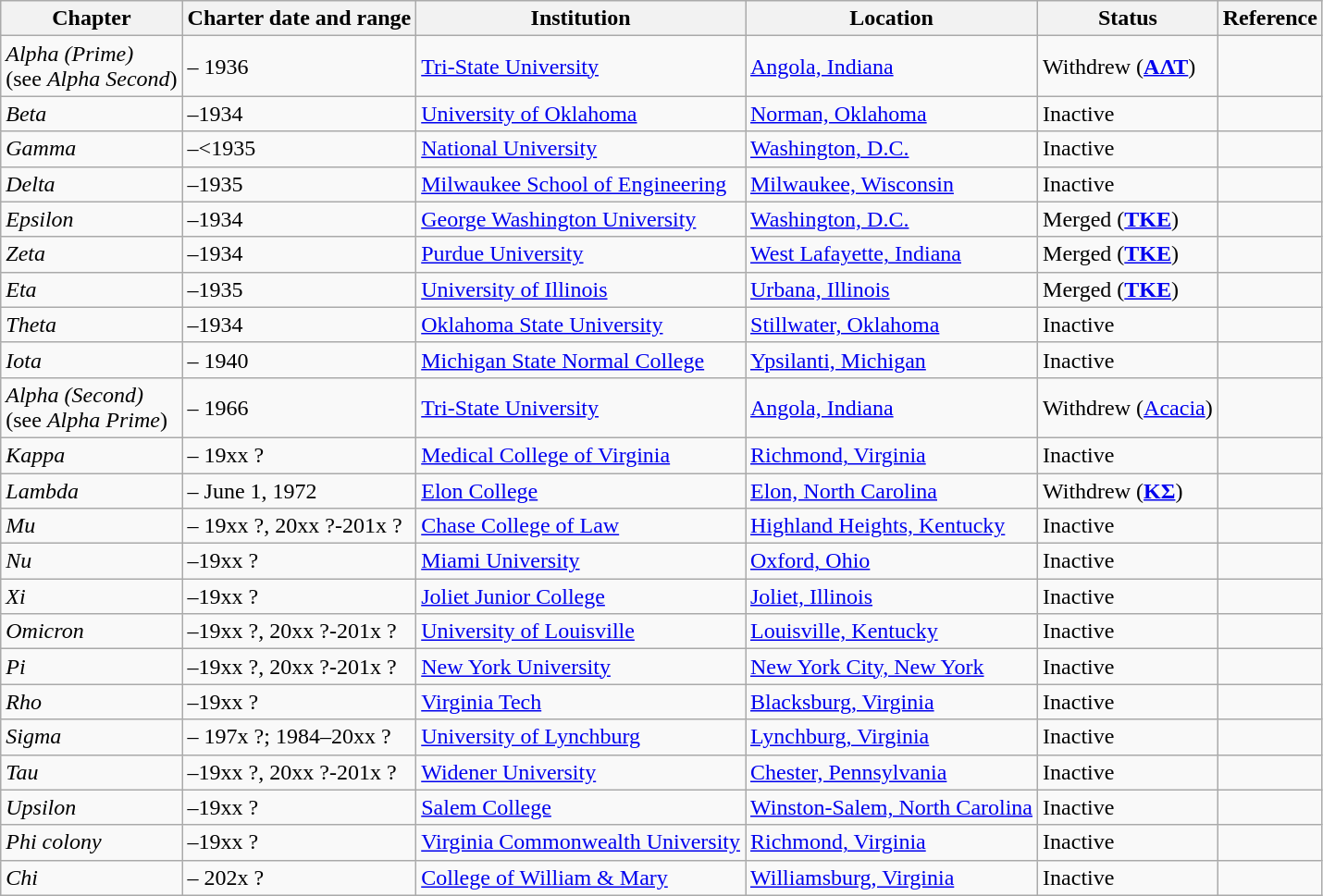<table class="wikitable sortable">
<tr>
<th>Chapter</th>
<th>Charter date and range</th>
<th>Institution</th>
<th>Location</th>
<th>Status</th>
<th>Reference</th>
</tr>
<tr>
<td><em>Alpha (Prime)</em><br>(see <em>Alpha Second</em>)</td>
<td> – 1936</td>
<td><a href='#'>Tri-State University</a></td>
<td><a href='#'>Angola, Indiana</a></td>
<td>Withdrew (<a href='#'><strong>ΑΛΤ</strong></a>)</td>
<td></td>
</tr>
<tr>
<td><em>Beta</em></td>
<td>–1934</td>
<td><a href='#'>University of Oklahoma</a></td>
<td><a href='#'>Norman, Oklahoma</a></td>
<td>Inactive</td>
<td></td>
</tr>
<tr>
<td><em>Gamma</em></td>
<td>–<1935</td>
<td><a href='#'>National University</a></td>
<td><a href='#'>Washington, D.C.</a></td>
<td>Inactive</td>
<td></td>
</tr>
<tr>
<td><em>Delta</em></td>
<td>–1935</td>
<td><a href='#'>Milwaukee School of Engineering</a></td>
<td><a href='#'>Milwaukee, Wisconsin</a></td>
<td>Inactive</td>
<td></td>
</tr>
<tr>
<td><em>Epsilon</em></td>
<td>–1934</td>
<td><a href='#'>George Washington University</a></td>
<td><a href='#'>Washington, D.C.</a></td>
<td>Merged (<a href='#'><strong>ΤΚΕ</strong></a>)</td>
<td></td>
</tr>
<tr>
<td><em>Zeta</em></td>
<td>–1934</td>
<td><a href='#'>Purdue University</a></td>
<td><a href='#'>West Lafayette, Indiana</a></td>
<td>Merged (<a href='#'><strong>ΤΚΕ</strong></a>)</td>
<td></td>
</tr>
<tr>
<td><em>Eta</em></td>
<td>–1935</td>
<td><a href='#'>University of Illinois</a></td>
<td><a href='#'>Urbana, Illinois</a></td>
<td>Merged (<a href='#'><strong>ΤΚΕ</strong></a>)</td>
<td></td>
</tr>
<tr>
<td><em>Theta</em></td>
<td>–1934</td>
<td><a href='#'>Oklahoma State University</a></td>
<td><a href='#'>Stillwater, Oklahoma</a></td>
<td>Inactive</td>
<td></td>
</tr>
<tr>
<td><em>Iota</em></td>
<td> – 1940</td>
<td><a href='#'>Michigan State Normal College</a></td>
<td><a href='#'>Ypsilanti, Michigan</a></td>
<td>Inactive</td>
<td></td>
</tr>
<tr>
<td><em>Alpha (Second)</em><br>(see <em>Alpha Prime</em>)</td>
<td> – 1966</td>
<td><a href='#'>Tri-State University</a></td>
<td><a href='#'>Angola, Indiana</a></td>
<td>Withdrew (<a href='#'>Acacia</a>)</td>
<td></td>
</tr>
<tr>
<td><em>Kappa</em></td>
<td> – 19xx ?</td>
<td><a href='#'>Medical College of Virginia</a></td>
<td><a href='#'>Richmond, Virginia</a></td>
<td>Inactive</td>
<td></td>
</tr>
<tr>
<td><em>Lambda</em></td>
<td> – June 1, 1972</td>
<td><a href='#'>Elon College</a></td>
<td><a href='#'>Elon, North Carolina</a></td>
<td>Withdrew (<strong><a href='#'>ΚΣ</a></strong>)</td>
<td></td>
</tr>
<tr>
<td><em>Mu</em></td>
<td> – 19xx ?, 20xx ?-201x ?</td>
<td><a href='#'>Chase College of Law</a></td>
<td><a href='#'>Highland Heights, Kentucky</a></td>
<td>Inactive</td>
<td></td>
</tr>
<tr>
<td><em>Nu</em></td>
<td>–19xx ?</td>
<td><a href='#'>Miami University</a></td>
<td><a href='#'>Oxford, Ohio</a></td>
<td>Inactive</td>
<td></td>
</tr>
<tr>
<td><em>Xi</em></td>
<td>–19xx ?</td>
<td><a href='#'>Joliet Junior College</a></td>
<td><a href='#'>Joliet, Illinois</a></td>
<td>Inactive</td>
<td></td>
</tr>
<tr>
<td><em>Omicron</em></td>
<td>–19xx ?, 20xx ?-201x ?</td>
<td><a href='#'>University of Louisville</a></td>
<td><a href='#'>Louisville, Kentucky</a></td>
<td>Inactive</td>
<td></td>
</tr>
<tr>
<td><em>Pi</em></td>
<td>–19xx ?, 20xx ?-201x ?</td>
<td><a href='#'>New York University</a></td>
<td><a href='#'>New York City, New York</a></td>
<td>Inactive</td>
<td></td>
</tr>
<tr>
<td><em>Rho</em></td>
<td>–19xx ?</td>
<td><a href='#'>Virginia Tech</a></td>
<td><a href='#'>Blacksburg, Virginia</a></td>
<td>Inactive</td>
<td></td>
</tr>
<tr>
<td><em>Sigma</em></td>
<td> – 197x ?; 1984–20xx ?</td>
<td><a href='#'>University of Lynchburg</a></td>
<td><a href='#'>Lynchburg, Virginia</a></td>
<td>Inactive</td>
<td></td>
</tr>
<tr>
<td><em>Tau</em></td>
<td>–19xx ?, 20xx ?-201x ?</td>
<td><a href='#'>Widener University</a></td>
<td><a href='#'>Chester, Pennsylvania</a></td>
<td>Inactive</td>
<td></td>
</tr>
<tr>
<td><em>Upsilon</em></td>
<td>–19xx ?</td>
<td><a href='#'>Salem College</a></td>
<td><a href='#'>Winston-Salem, North Carolina</a></td>
<td>Inactive</td>
<td></td>
</tr>
<tr>
<td><em>Phi colony</em></td>
<td>–19xx ?</td>
<td><a href='#'>Virginia Commonwealth University</a></td>
<td><a href='#'>Richmond, Virginia</a></td>
<td>Inactive</td>
<td></td>
</tr>
<tr>
<td><em>Chi</em></td>
<td> – 202x ?</td>
<td><a href='#'>College of William & Mary</a></td>
<td><a href='#'>Williamsburg, Virginia</a></td>
<td>Inactive</td>
<td></td>
</tr>
</table>
